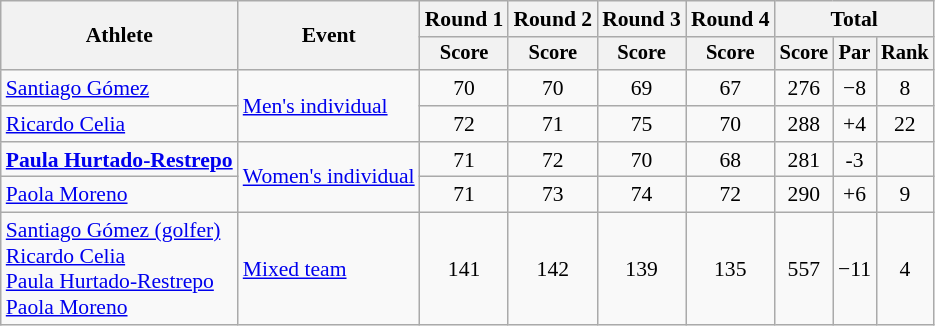<table class=wikitable style=font-size:90%;text-align:center>
<tr>
<th rowspan=2>Athlete</th>
<th rowspan=2>Event</th>
<th>Round 1</th>
<th>Round 2</th>
<th>Round 3</th>
<th>Round 4</th>
<th colspan=3>Total</th>
</tr>
<tr style=font-size:95%>
<th>Score</th>
<th>Score</th>
<th>Score</th>
<th>Score</th>
<th>Score</th>
<th>Par</th>
<th>Rank</th>
</tr>
<tr>
<td style="text-align:left"><a href='#'>Santiago Gómez</a></td>
<td style="text-align:left" rowspan=2><a href='#'>Men's individual</a></td>
<td>70</td>
<td>70</td>
<td>69</td>
<td>67</td>
<td>276</td>
<td>−8</td>
<td>8</td>
</tr>
<tr>
<td style="text-align:left"><a href='#'>Ricardo Celia</a></td>
<td>72</td>
<td>71</td>
<td>75</td>
<td>70</td>
<td>288</td>
<td>+4</td>
<td>22</td>
</tr>
<tr>
<td style="text-align:left"><strong><a href='#'>Paula Hurtado-Restrepo</a></strong></td>
<td style="text-align:left" rowspan=2><a href='#'>Women's individual</a></td>
<td>71</td>
<td>72</td>
<td>70</td>
<td>68</td>
<td>281</td>
<td>-3</td>
<td></td>
</tr>
<tr>
<td style="text-align:left"><a href='#'>Paola Moreno</a></td>
<td>71</td>
<td>73</td>
<td>74</td>
<td>72</td>
<td>290</td>
<td>+6</td>
<td>9</td>
</tr>
<tr>
<td style="text-align:left"><a href='#'>Santiago Gómez (golfer)</a><br><a href='#'>Ricardo Celia</a><br><a href='#'>Paula Hurtado-Restrepo</a><br><a href='#'>Paola Moreno</a></td>
<td style="text-align:left"><a href='#'>Mixed team</a></td>
<td>141</td>
<td>142</td>
<td>139</td>
<td>135</td>
<td>557</td>
<td>−11</td>
<td>4</td>
</tr>
</table>
